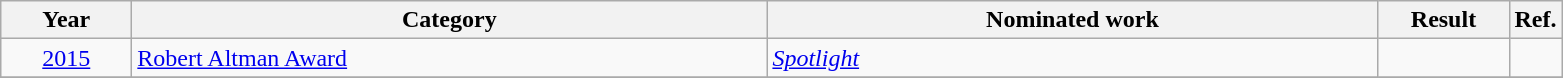<table class=wikitable>
<tr>
<th scope="col" style="width:5em;">Year</th>
<th scope="col" style="width:26em;">Category</th>
<th scope="col" style="width:25em;">Nominated work</th>
<th scope="col" style="width:5em;">Result</th>
<th>Ref.</th>
</tr>
<tr>
<td style="text-align:center;"><a href='#'>2015</a></td>
<td><a href='#'>Robert Altman Award</a></td>
<td><em><a href='#'>Spotlight</a></em></td>
<td></td>
<td></td>
</tr>
<tr>
</tr>
</table>
